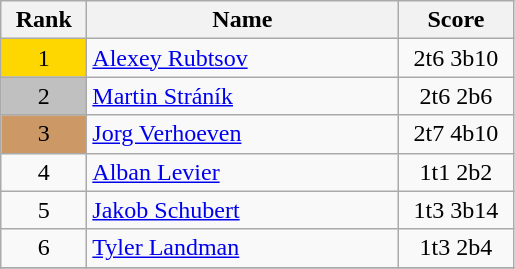<table class="wikitable">
<tr>
<th width = "50">Rank</th>
<th width = "200">Name</th>
<th width = "70">Score</th>
</tr>
<tr>
<td align="center" style="background: gold">1</td>
<td> <a href='#'>Alexey Rubtsov</a></td>
<td align="center">2t6 3b10</td>
</tr>
<tr>
<td align="center" style="background: silver">2</td>
<td> <a href='#'>Martin Stráník</a></td>
<td align="center">2t6 2b6</td>
</tr>
<tr>
<td align="center" style="background: #cc9966">3</td>
<td> <a href='#'>Jorg Verhoeven</a></td>
<td align="center">2t7 4b10</td>
</tr>
<tr>
<td align="center">4</td>
<td> <a href='#'>Alban Levier</a></td>
<td align="center">1t1 2b2</td>
</tr>
<tr>
<td align="center">5</td>
<td> <a href='#'>Jakob Schubert</a></td>
<td align="center">1t3 3b14</td>
</tr>
<tr>
<td align="center">6</td>
<td> <a href='#'>Tyler Landman</a></td>
<td align="center">1t3 2b4</td>
</tr>
<tr>
</tr>
</table>
